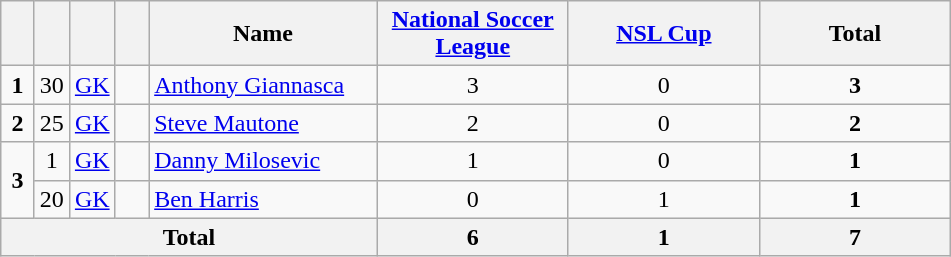<table class="wikitable" style="text-align:center">
<tr>
<th width=15></th>
<th width=15></th>
<th width=15></th>
<th width=15></th>
<th width=145>Name</th>
<th width=120><a href='#'>National Soccer League</a></th>
<th width=120><a href='#'>NSL Cup</a></th>
<th width=120>Total</th>
</tr>
<tr>
<td><strong>1</strong></td>
<td>30</td>
<td><a href='#'>GK</a></td>
<td></td>
<td align=left><a href='#'>Anthony Giannasca</a></td>
<td>3</td>
<td>0</td>
<td><strong>3</strong></td>
</tr>
<tr>
<td><strong>2</strong></td>
<td>25</td>
<td><a href='#'>GK</a></td>
<td></td>
<td align=left><a href='#'>Steve Mautone</a></td>
<td>2</td>
<td>0</td>
<td><strong>2</strong></td>
</tr>
<tr>
<td rowspan="2"><strong>3</strong></td>
<td>1</td>
<td><a href='#'>GK</a></td>
<td></td>
<td align=left><a href='#'>Danny Milosevic</a></td>
<td>1</td>
<td>0</td>
<td><strong>1</strong></td>
</tr>
<tr>
<td>20</td>
<td><a href='#'>GK</a></td>
<td></td>
<td align=left><a href='#'>Ben Harris</a></td>
<td>0</td>
<td>1</td>
<td><strong>1</strong></td>
</tr>
<tr>
<th colspan="5"><strong>Total</strong></th>
<th>6</th>
<th>1</th>
<th>7</th>
</tr>
</table>
